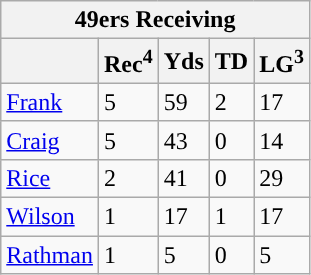<table class="wikitable">
<tr>
<th colspan="5">49ers Receiving</th>
</tr>
<tr>
<th></th>
<th>Rec<sup>4</sup></th>
<th>Yds</th>
<th>TD</th>
<th>LG<sup>3</sup></th>
</tr>
<tr>
<td><a href='#'>Frank</a></td>
<td>5</td>
<td>59</td>
<td>2</td>
<td>17</td>
</tr>
<tr>
<td><a href='#'>Craig</a></td>
<td>5</td>
<td>43</td>
<td>0</td>
<td>14</td>
</tr>
<tr>
<td><a href='#'>Rice</a></td>
<td>2</td>
<td>41</td>
<td>0</td>
<td>29</td>
</tr>
<tr>
<td><a href='#'>Wilson</a></td>
<td>1</td>
<td>17</td>
<td>1</td>
<td>17</td>
</tr>
<tr>
<td><a href='#'>Rathman</a></td>
<td>1</td>
<td>5</td>
<td>0</td>
<td>5</td>
</tr>
</table>
